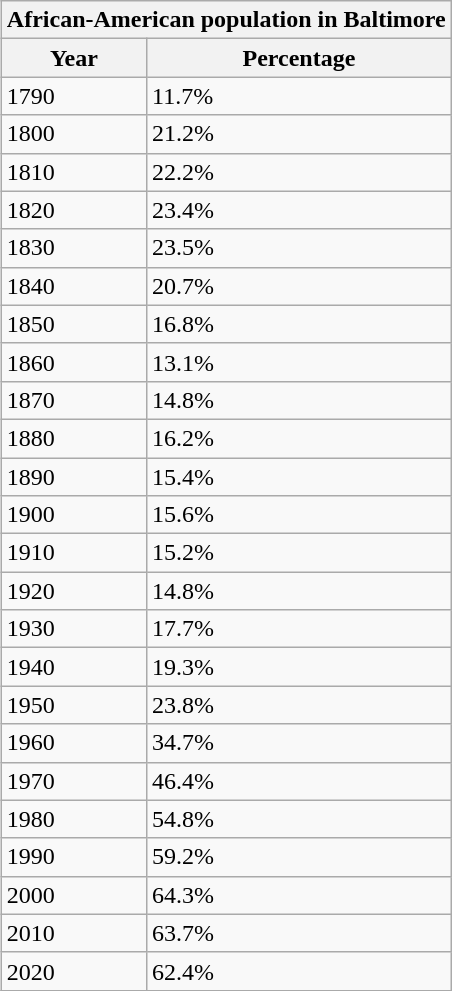<table class="wikitable" style="float:right;">
<tr>
<th align="center" colspan="2"><strong>African-American population</strong> in Baltimore</th>
</tr>
<tr>
<th>Year</th>
<th>Percentage</th>
</tr>
<tr>
<td>1790</td>
<td>11.7%</td>
</tr>
<tr>
<td>1800</td>
<td>21.2%</td>
</tr>
<tr>
<td>1810</td>
<td>22.2%</td>
</tr>
<tr>
<td>1820</td>
<td>23.4%</td>
</tr>
<tr>
<td>1830</td>
<td>23.5%</td>
</tr>
<tr>
<td>1840</td>
<td>20.7%</td>
</tr>
<tr>
<td>1850</td>
<td>16.8%</td>
</tr>
<tr>
<td>1860</td>
<td>13.1%</td>
</tr>
<tr>
<td>1870</td>
<td>14.8%</td>
</tr>
<tr>
<td>1880</td>
<td>16.2%</td>
</tr>
<tr>
<td>1890</td>
<td>15.4%</td>
</tr>
<tr>
<td>1900</td>
<td>15.6%</td>
</tr>
<tr>
<td>1910</td>
<td>15.2%</td>
</tr>
<tr>
<td>1920</td>
<td>14.8%</td>
</tr>
<tr>
<td>1930</td>
<td>17.7%</td>
</tr>
<tr>
<td>1940</td>
<td>19.3%</td>
</tr>
<tr>
<td>1950</td>
<td>23.8%</td>
</tr>
<tr>
<td>1960</td>
<td>34.7%</td>
</tr>
<tr>
<td>1970</td>
<td>46.4%</td>
</tr>
<tr>
<td>1980</td>
<td>54.8%</td>
</tr>
<tr>
<td>1990</td>
<td>59.2%</td>
</tr>
<tr>
<td>2000</td>
<td>64.3%</td>
</tr>
<tr>
<td>2010</td>
<td>63.7%</td>
</tr>
<tr>
<td>2020</td>
<td>62.4%</td>
</tr>
<tr>
</tr>
</table>
